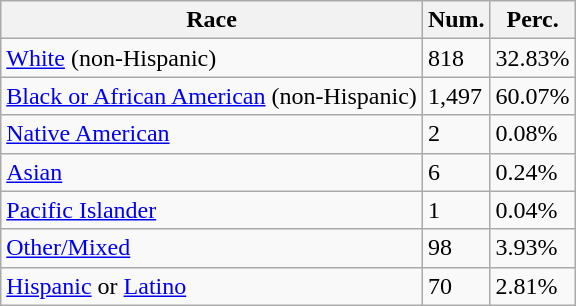<table class="wikitable">
<tr>
<th>Race</th>
<th>Num.</th>
<th>Perc.</th>
</tr>
<tr>
<td><a href='#'>White</a> (non-Hispanic)</td>
<td>818</td>
<td>32.83%</td>
</tr>
<tr>
<td><a href='#'>Black or African American</a> (non-Hispanic)</td>
<td>1,497</td>
<td>60.07%</td>
</tr>
<tr>
<td><a href='#'>Native American</a></td>
<td>2</td>
<td>0.08%</td>
</tr>
<tr>
<td><a href='#'>Asian</a></td>
<td>6</td>
<td>0.24%</td>
</tr>
<tr>
<td><a href='#'>Pacific Islander</a></td>
<td>1</td>
<td>0.04%</td>
</tr>
<tr>
<td><a href='#'>Other/Mixed</a></td>
<td>98</td>
<td>3.93%</td>
</tr>
<tr>
<td><a href='#'>Hispanic</a> or <a href='#'>Latino</a></td>
<td>70</td>
<td>2.81%</td>
</tr>
</table>
